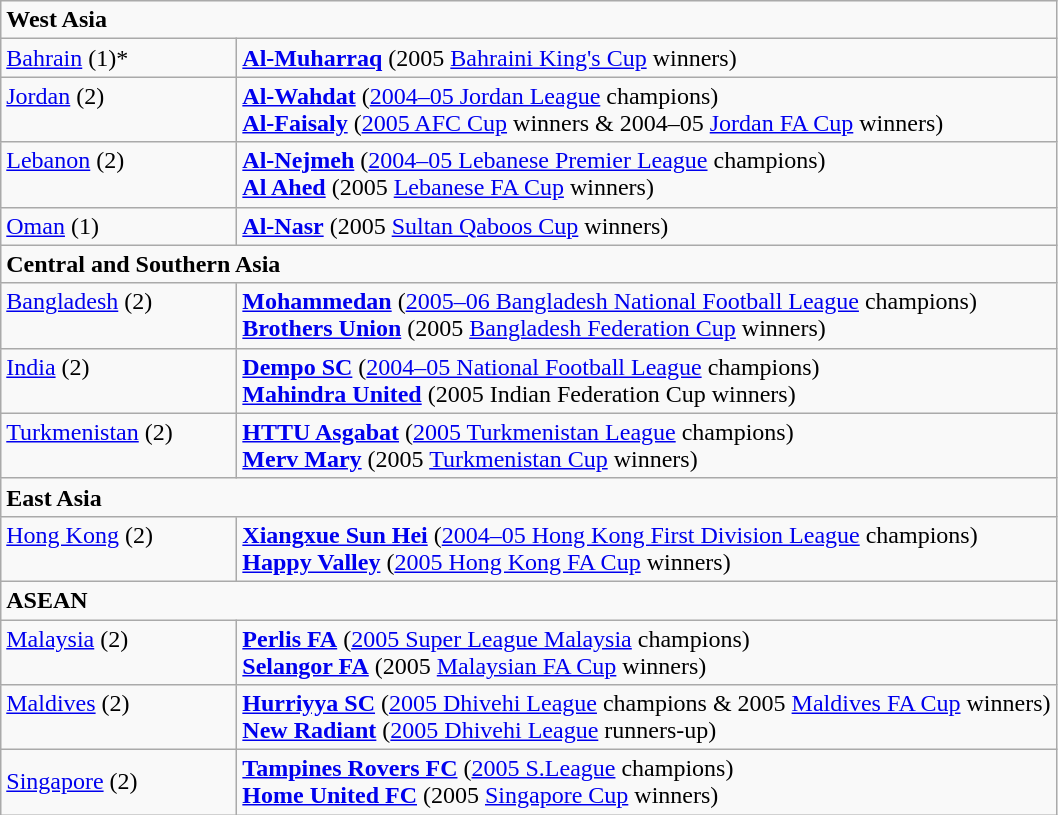<table class="wikitable">
<tr>
<td colspan=2><strong>West Asia</strong></td>
</tr>
<tr>
<td valign="top" width="150px"> <a href='#'>Bahrain</a> (1)*</td>
<td><strong><a href='#'>Al-Muharraq</a></strong> (2005 <a href='#'>Bahraini King's Cup</a> winners)</td>
</tr>
<tr>
<td valign="top"> <a href='#'>Jordan</a> (2)</td>
<td><strong><a href='#'>Al-Wahdat</a></strong> (<a href='#'>2004–05 Jordan League</a> champions)<br><strong><a href='#'>Al-Faisaly</a></strong> (<a href='#'>2005 AFC Cup</a> winners & 2004–05 <a href='#'>Jordan FA Cup</a> winners)</td>
</tr>
<tr>
<td valign="top"> <a href='#'>Lebanon</a> (2)</td>
<td><strong><a href='#'>Al-Nejmeh</a></strong> (<a href='#'>2004–05 Lebanese Premier League</a> champions)<br><strong><a href='#'>Al Ahed</a></strong> (2005 <a href='#'>Lebanese FA Cup</a> winners)</td>
</tr>
<tr>
<td valign="top"> <a href='#'>Oman</a> (1)</td>
<td><strong><a href='#'>Al-Nasr</a></strong> (2005 <a href='#'>Sultan Qaboos Cup</a> winners)</td>
</tr>
<tr>
<td colspan=2><strong>Central and Southern Asia</strong></td>
</tr>
<tr>
<td valign="top"> <a href='#'>Bangladesh</a> (2)</td>
<td><strong><a href='#'>Mohammedan</a></strong> (<a href='#'>2005–06 Bangladesh National Football League</a> champions)<br><strong><a href='#'>Brothers Union</a></strong> (2005 <a href='#'>Bangladesh Federation Cup</a>  winners)</td>
</tr>
<tr>
<td valign="top"> <a href='#'>India</a> (2)</td>
<td><strong><a href='#'>Dempo SC</a></strong> (<a href='#'>2004–05 National Football League</a> champions)<br><strong><a href='#'>Mahindra United</a></strong> (2005 Indian Federation Cup winners)</td>
</tr>
<tr>
<td valign="top"> <a href='#'>Turkmenistan</a> (2)</td>
<td><strong><a href='#'>HTTU Asgabat</a></strong> (<a href='#'>2005 Turkmenistan League</a> champions)<br><strong><a href='#'>Merv Mary</a></strong> (2005 <a href='#'>Turkmenistan Cup</a> winners)</td>
</tr>
<tr>
<td colspan=2><strong>East Asia</strong></td>
</tr>
<tr>
<td valign="top"> <a href='#'>Hong Kong</a> (2)</td>
<td><strong><a href='#'>Xiangxue Sun Hei</a></strong> (<a href='#'>2004–05 Hong Kong First Division League</a> champions)<br><strong><a href='#'>Happy Valley</a></strong> (<a href='#'>2005 Hong Kong FA Cup</a> winners)</td>
</tr>
<tr>
<td colspan=2><strong>ASEAN</strong></td>
</tr>
<tr>
<td valign="top"> <a href='#'>Malaysia</a> (2)</td>
<td><strong><a href='#'>Perlis FA</a></strong> (<a href='#'>2005 Super League Malaysia</a> champions)<br><strong><a href='#'>Selangor FA</a></strong> (2005 <a href='#'>Malaysian FA Cup</a> winners)</td>
</tr>
<tr>
<td valign="top"> <a href='#'>Maldives</a> (2)</td>
<td><strong><a href='#'>Hurriyya SC</a></strong> (<a href='#'>2005 Dhivehi League</a> champions & 2005 <a href='#'>Maldives FA Cup</a> winners)<br><strong><a href='#'>New Radiant</a></strong> (<a href='#'>2005 Dhivehi League</a> runners-up)</td>
</tr>
<tr>
<td> <a href='#'>Singapore</a> (2)</td>
<td><strong><a href='#'>Tampines Rovers FC</a></strong> (<a href='#'>2005 S.League</a> champions)<br><strong><a href='#'>Home United FC</a></strong> (2005 <a href='#'>Singapore Cup</a> winners)</td>
</tr>
</table>
